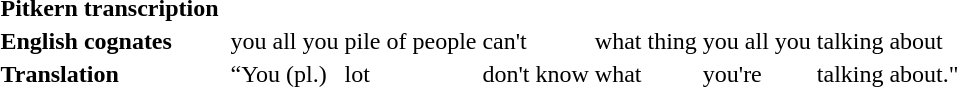<table>
<tr>
<td><strong>Pitkern transcription</strong></td>
<td></td>
<td></td>
<td></td>
<td></td>
<td></td>
<td></td>
<td></td>
<td></td>
<td></td>
<td></td>
</tr>
<tr>
<td><strong>English cognates</strong></td>
<td></td>
<td>you all you</td>
<td>pile</td>
<td>of</td>
<td>people</td>
<td>can't</td>
<td>what thing</td>
<td>you all you</td>
<td>talking</td>
<td>about</td>
</tr>
<tr>
<td><strong>Translation</strong></td>
<td></td>
<td>“You (pl.)</td>
<td colspan="3">lot</td>
<td>don't know</td>
<td>what</td>
<td>you're</td>
<td>talking</td>
<td>about."</td>
</tr>
</table>
